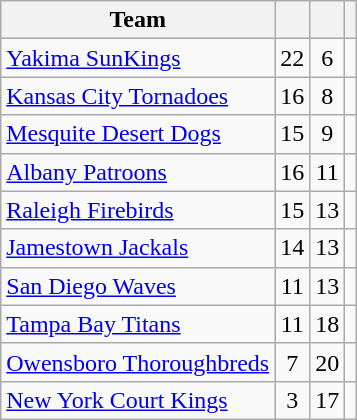<table class="wikitable" style="text-align:center">
<tr>
<th>Team</th>
<th></th>
<th></th>
<th></th>
</tr>
<tr>
<td align=left><a href='#'>Yakima SunKings</a></td>
<td>22</td>
<td>6</td>
<td></td>
</tr>
<tr>
<td align=left><a href='#'>Kansas City Tornadoes</a></td>
<td>16</td>
<td>8</td>
<td></td>
</tr>
<tr>
<td align=left><a href='#'>Mesquite Desert Dogs</a></td>
<td>15</td>
<td>9</td>
<td></td>
</tr>
<tr>
<td align=left><a href='#'>Albany Patroons</a></td>
<td>16</td>
<td>11</td>
<td></td>
</tr>
<tr>
<td align=left><a href='#'>Raleigh Firebirds</a></td>
<td>15</td>
<td>13</td>
<td></td>
</tr>
<tr>
<td align=left><a href='#'>Jamestown Jackals</a></td>
<td>14</td>
<td>13</td>
<td></td>
</tr>
<tr>
<td align=left><a href='#'>San Diego Waves</a></td>
<td>11</td>
<td>13</td>
<td></td>
</tr>
<tr>
<td align=left><a href='#'>Tampa Bay Titans</a></td>
<td>11</td>
<td>18</td>
<td></td>
</tr>
<tr>
<td align=left><a href='#'>Owensboro Thoroughbreds</a></td>
<td>7</td>
<td>20</td>
<td></td>
</tr>
<tr>
<td align=left><a href='#'>New York Court Kings</a></td>
<td>3</td>
<td>17</td>
<td></td>
</tr>
</table>
